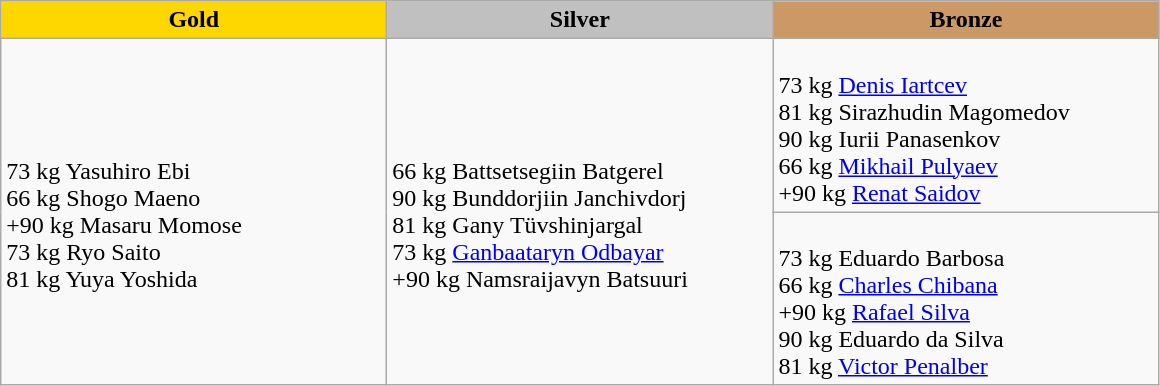<table class="wikitable" style="text-align:left">
<tr align="center">
<td width=250 bgcolor=gold><strong>Gold</strong></td>
<td width=250 bgcolor=silver><strong>Silver</strong></td>
<td width=250 bgcolor=CC9966><strong>Bronze</strong></td>
</tr>
<tr>
<td rowspan=2><br>73 kg Yasuhiro Ebi<br>66 kg Shogo Maeno<br>+90 kg Masaru Momose<br>73 kg Ryo Saito<br>81 kg Yuya Yoshida</td>
<td rowspan=2><br>66 kg Battsetsegiin Batgerel<br>90 kg Bunddorjiin Janchivdorj<br>81 kg Gany Tüvshinjargal<br>73 kg <a href='#'>Ganbaataryn Odbayar</a><br>+90 kg Namsraijavyn Batsuuri</td>
<td><br>73 kg <a href='#'>Denis Iartcev</a><br>81 kg Sirazhudin Magomedov<br>90 kg Iurii Panasenkov<br>66 kg <a href='#'>Mikhail Pulyaev</a><br>+90 kg <a href='#'>Renat Saidov</a></td>
</tr>
<tr>
<td><br>73 kg Eduardo Barbosa<br>66 kg <a href='#'>Charles Chibana</a><br>+90 kg <a href='#'>Rafael Silva</a><br>90 kg Eduardo da Silva<br>81 kg <a href='#'>Victor Penalber</a></td>
</tr>
</table>
